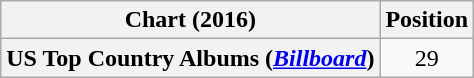<table class="wikitable plainrowheaders" style="text-align:center">
<tr>
<th scope="col">Chart (2016)</th>
<th scope="col">Position</th>
</tr>
<tr>
<th scope="row">US Top Country Albums (<em><a href='#'>Billboard</a></em>)</th>
<td>29</td>
</tr>
</table>
